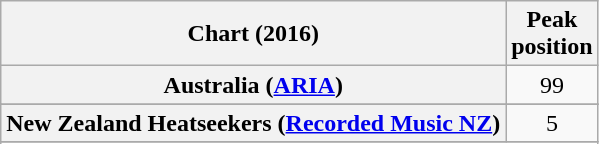<table class="wikitable sortable plainrowheaders" style="text-align:center">
<tr>
<th scope="col">Chart (2016)</th>
<th scope="col">Peak<br> position</th>
</tr>
<tr>
<th scope="row">Australia (<a href='#'>ARIA</a>)</th>
<td>99</td>
</tr>
<tr>
</tr>
<tr>
<th scope="row">New Zealand Heatseekers (<a href='#'>Recorded Music NZ</a>)</th>
<td>5</td>
</tr>
<tr>
</tr>
<tr>
</tr>
</table>
